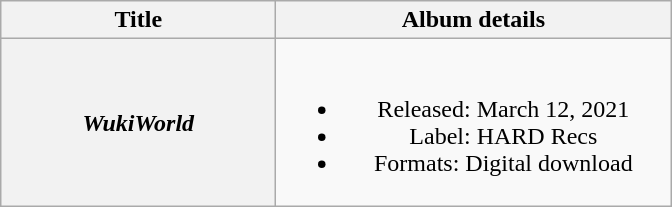<table class="wikitable plainrowheaders" style="text-align:center;">
<tr>
<th scope="col" style="width:11em;">Title</th>
<th scope="col" style="width:16em;">Album details</th>
</tr>
<tr>
<th scope="row"><em>WukiWorld</em></th>
<td><br><ul><li>Released: March 12, 2021</li><li>Label: HARD Recs</li><li>Formats: Digital download</li></ul></td>
</tr>
</table>
